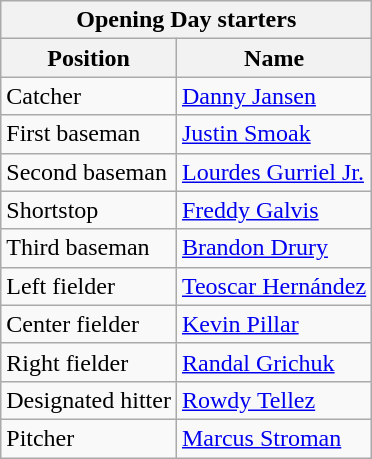<table class="wikitable" style="text-align:left">
<tr>
<th colspan="2">Opening Day starters</th>
</tr>
<tr>
<th>Position</th>
<th>Name</th>
</tr>
<tr>
<td>Catcher</td>
<td><a href='#'>Danny Jansen</a></td>
</tr>
<tr>
<td>First baseman</td>
<td><a href='#'>Justin Smoak</a></td>
</tr>
<tr>
<td>Second baseman</td>
<td><a href='#'>Lourdes Gurriel Jr.</a></td>
</tr>
<tr>
<td>Shortstop</td>
<td><a href='#'>Freddy Galvis</a></td>
</tr>
<tr>
<td>Third baseman</td>
<td><a href='#'>Brandon Drury</a></td>
</tr>
<tr>
<td>Left fielder</td>
<td><a href='#'>Teoscar Hernández</a></td>
</tr>
<tr>
<td>Center fielder</td>
<td><a href='#'>Kevin Pillar</a></td>
</tr>
<tr>
<td>Right fielder</td>
<td><a href='#'>Randal Grichuk</a></td>
</tr>
<tr>
<td>Designated hitter</td>
<td><a href='#'>Rowdy Tellez</a></td>
</tr>
<tr>
<td>Pitcher</td>
<td><a href='#'>Marcus Stroman</a></td>
</tr>
</table>
